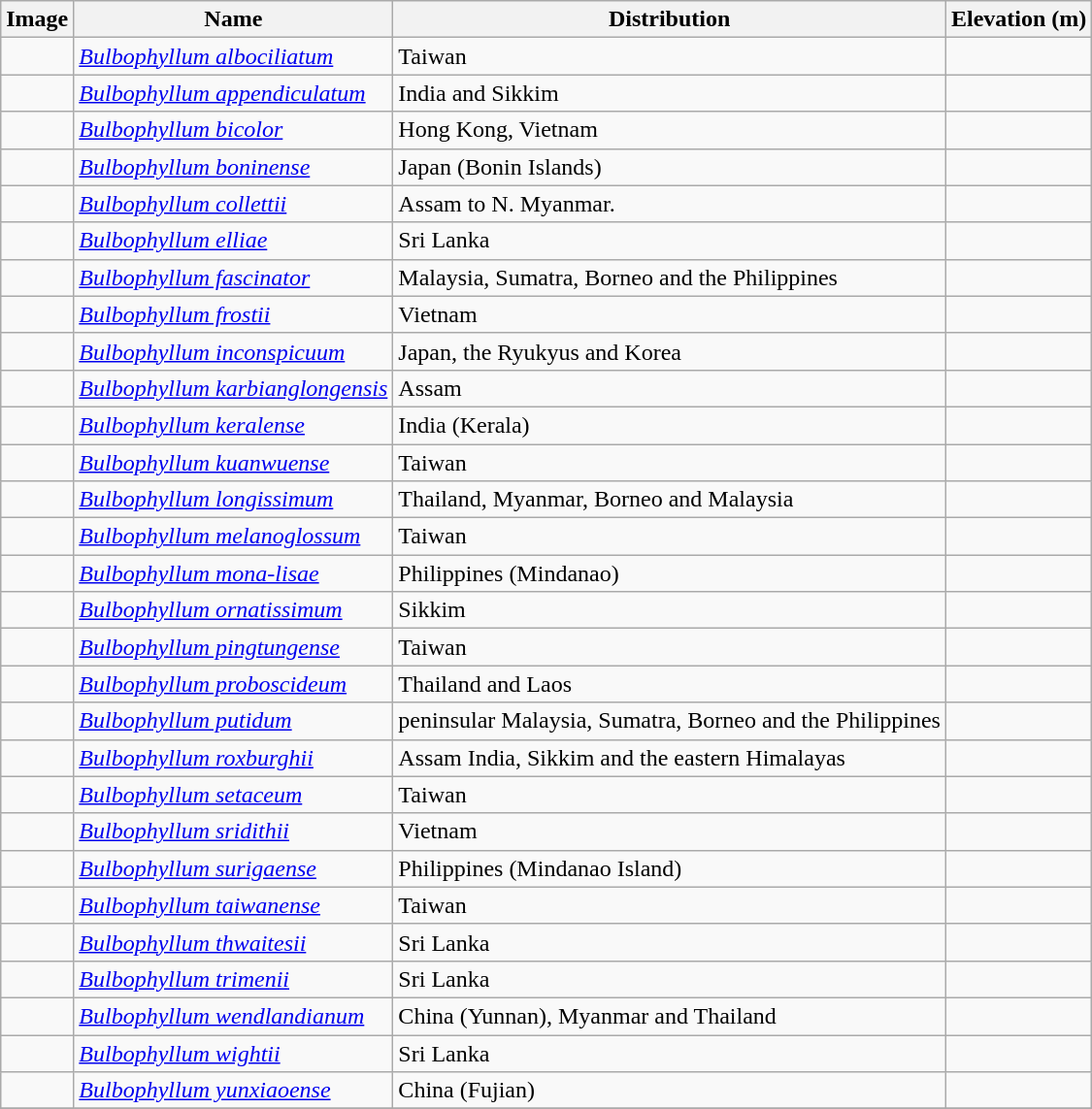<table class="wikitable collapsible">
<tr>
<th>Image</th>
<th>Name</th>
<th>Distribution</th>
<th>Elevation (m)</th>
</tr>
<tr>
<td></td>
<td><em><a href='#'>Bulbophyllum albociliatum</a></em> </td>
<td>Taiwan</td>
<td></td>
</tr>
<tr>
<td></td>
<td><em><a href='#'>Bulbophyllum appendiculatum</a></em> </td>
<td>India and Sikkim</td>
<td></td>
</tr>
<tr>
<td></td>
<td><em><a href='#'>Bulbophyllum bicolor</a></em> </td>
<td>Hong Kong, Vietnam</td>
<td></td>
</tr>
<tr>
<td></td>
<td><em><a href='#'>Bulbophyllum boninense</a></em> </td>
<td>Japan (Bonin Islands)</td>
<td></td>
</tr>
<tr>
<td></td>
<td><em><a href='#'>Bulbophyllum collettii</a></em> </td>
<td>Assam to N. Myanmar.</td>
<td></td>
</tr>
<tr>
<td></td>
<td><em><a href='#'>Bulbophyllum elliae</a></em> </td>
<td>Sri Lanka</td>
<td></td>
</tr>
<tr>
<td></td>
<td><em><a href='#'>Bulbophyllum fascinator</a></em> </td>
<td>Malaysia, Sumatra, Borneo and the Philippines</td>
<td></td>
</tr>
<tr>
<td></td>
<td><em><a href='#'>Bulbophyllum frostii</a></em> </td>
<td>Vietnam</td>
<td></td>
</tr>
<tr>
<td></td>
<td><em><a href='#'>Bulbophyllum inconspicuum</a></em> </td>
<td>Japan, the Ryukyus and Korea</td>
<td></td>
</tr>
<tr>
<td></td>
<td><em><a href='#'>Bulbophyllum karbianglongensis</a></em> </td>
<td>Assam</td>
<td></td>
</tr>
<tr>
<td></td>
<td><em><a href='#'>Bulbophyllum keralense</a></em>  </td>
<td>India (Kerala)</td>
<td></td>
</tr>
<tr>
<td></td>
<td><em><a href='#'>Bulbophyllum kuanwuense</a></em> </td>
<td>Taiwan</td>
<td></td>
</tr>
<tr>
<td></td>
<td><em><a href='#'>Bulbophyllum longissimum</a></em> </td>
<td>Thailand, Myanmar, Borneo and Malaysia</td>
<td></td>
</tr>
<tr>
<td></td>
<td><em><a href='#'>Bulbophyllum melanoglossum</a></em> </td>
<td>Taiwan</td>
<td></td>
</tr>
<tr>
<td></td>
<td><em><a href='#'>Bulbophyllum mona-lisae</a></em> </td>
<td>Philippines (Mindanao)</td>
<td></td>
</tr>
<tr>
<td></td>
<td><em><a href='#'>Bulbophyllum ornatissimum</a></em> </td>
<td>Sikkim</td>
<td></td>
</tr>
<tr>
<td></td>
<td><em><a href='#'>Bulbophyllum pingtungense</a></em> </td>
<td>Taiwan</td>
<td></td>
</tr>
<tr>
<td></td>
<td><em><a href='#'>Bulbophyllum proboscideum</a></em> </td>
<td>Thailand and Laos</td>
<td></td>
</tr>
<tr>
<td></td>
<td><em><a href='#'>Bulbophyllum putidum</a></em> </td>
<td>peninsular Malaysia, Sumatra, Borneo and the Philippines</td>
<td></td>
</tr>
<tr>
<td></td>
<td><em><a href='#'>Bulbophyllum roxburghii</a></em> </td>
<td>Assam India, Sikkim and the eastern Himalayas</td>
<td></td>
</tr>
<tr>
<td></td>
<td><em><a href='#'>Bulbophyllum setaceum</a></em> </td>
<td>Taiwan</td>
<td></td>
</tr>
<tr>
<td></td>
<td><em><a href='#'>Bulbophyllum sridithii</a></em> </td>
<td>Vietnam</td>
<td></td>
</tr>
<tr>
<td></td>
<td><em><a href='#'>Bulbophyllum surigaense</a></em> </td>
<td>Philippines (Mindanao Island)</td>
<td></td>
</tr>
<tr>
<td></td>
<td><em><a href='#'>Bulbophyllum taiwanense</a></em> </td>
<td>Taiwan</td>
<td></td>
</tr>
<tr>
<td></td>
<td><em><a href='#'>Bulbophyllum thwaitesii</a></em> </td>
<td>Sri Lanka</td>
<td></td>
</tr>
<tr>
<td></td>
<td><em><a href='#'>Bulbophyllum trimenii</a></em> </td>
<td>Sri Lanka</td>
<td></td>
</tr>
<tr>
<td></td>
<td><em><a href='#'>Bulbophyllum wendlandianum</a></em> </td>
<td>China (Yunnan), Myanmar and Thailand</td>
<td></td>
</tr>
<tr>
<td></td>
<td><em><a href='#'>Bulbophyllum wightii</a></em> </td>
<td>Sri Lanka</td>
<td></td>
</tr>
<tr>
<td></td>
<td><em><a href='#'>Bulbophyllum yunxiaoense</a></em> </td>
<td>China (Fujian)</td>
<td></td>
</tr>
<tr>
</tr>
</table>
